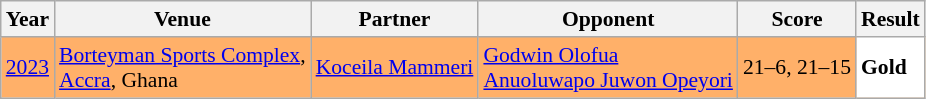<table class="sortable wikitable" style="font-size: 90%;">
<tr>
<th>Year</th>
<th>Venue</th>
<th>Partner</th>
<th>Opponent</th>
<th>Score</th>
<th>Result</th>
</tr>
<tr style="background:#FFB069">
<td align="center"><a href='#'>2023</a></td>
<td align="left"><a href='#'>Borteyman Sports Complex</a>,<br><a href='#'>Accra</a>, Ghana</td>
<td align="left"> <a href='#'>Koceila Mammeri</a></td>
<td align="left"> <a href='#'>Godwin Olofua</a><br> <a href='#'>Anuoluwapo Juwon Opeyori</a></td>
<td align="left">21–6, 21–15</td>
<td style="text-align:left; background:white"> <strong>Gold</strong></td>
</tr>
</table>
